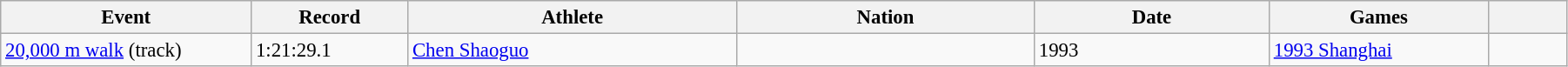<table class="wikitable" style="font-size:95%; width: 95%;">
<tr>
<th width=16%>Event</th>
<th width=10%>Record</th>
<th width=21%>Athlete</th>
<th width=19%>Nation</th>
<th width=15%>Date</th>
<th width=14%>Games</th>
<th width=5%></th>
</tr>
<tr>
<td><a href='#'>20,000 m walk</a> (track)</td>
<td>1:21:29.1</td>
<td><a href='#'>Chen Shaoguo</a></td>
<td></td>
<td>1993</td>
<td><a href='#'>1993 Shanghai</a></td>
<td></td>
</tr>
</table>
